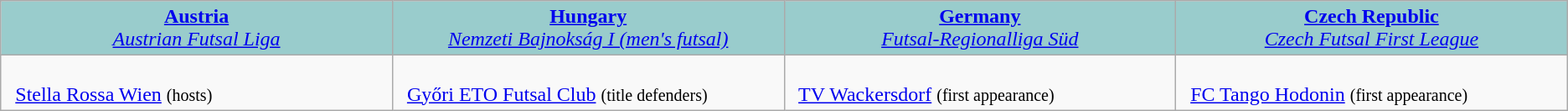<table class="wikitable">
<tr style="vertical-align:top; background:#99CCCC;">
<td align="center" width="16%"><strong><a href='#'>Austria</a></strong><br><em><a href='#'>Austrian Futsal Liga</a></em></td>
<td align="center" width="16%"><strong><a href='#'>Hungary</a></strong><br><em><a href='#'>Nemzeti Bajnokság I (men's futsal)</a></em></td>
<td align="center" width="16%"><strong><a href='#'>Germany</a></strong><br><em><a href='#'>Futsal-Regionalliga Süd</a></em></td>
<td align="center" width="16%"><strong><a href='#'>Czech Republic</a></strong><br><em><a href='#'>Czech Futsal First League</a></em></td>
</tr>
<tr style="vertical-align:top">
<td><br>   <a href='#'>Stella Rossa Wien</a> <small>(hosts)</small></td>
<td><br>  <a href='#'>Győri ETO Futsal Club</a> <small>(title defenders)</small></td>
<td><br>   <a href='#'>TV Wackersdorf</a> <small>(first appearance)</small></td>
<td><br>  <a href='#'>FC Tango Hodonin</a> <small>(first appearance)</small></td>
</tr>
</table>
